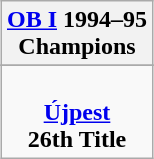<table class="wikitable" style="text-align: center; margin: 0 auto;">
<tr>
<th><a href='#'>OB I</a> 1994–95<br>Champions</th>
</tr>
<tr>
</tr>
<tr>
<td> <br><strong><a href='#'>Újpest</a></strong><br><strong>26th Title</strong></td>
</tr>
</table>
